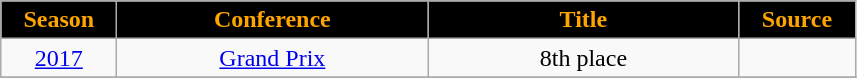<table class="wikitable" style="text-align:center;">
<tr>
<th style="width:70px; background:black; color:orange;">Season</th>
<th style="width:200px; background:black; color:orange;">Conference</th>
<th style="width:200px;background:black; color:orange;">Title</th>
<th style="width:70px; background:black; color:orange;">Source</th>
</tr>
<tr>
<td><a href='#'>2017</a></td>
<td><a href='#'>Grand Prix</a></td>
<td>8th place</td>
<td></td>
</tr>
<tr>
</tr>
</table>
